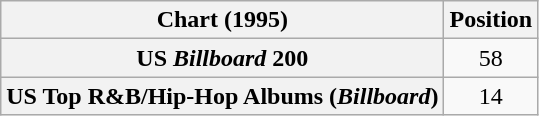<table class="wikitable sortable plainrowheaders" style="text-align:center;">
<tr>
<th scope="col">Chart (1995)</th>
<th scope="col">Position</th>
</tr>
<tr>
<th scope="row">US <em>Billboard</em> 200</th>
<td>58</td>
</tr>
<tr>
<th scope="row">US Top R&B/Hip-Hop Albums (<em>Billboard</em>)</th>
<td>14</td>
</tr>
</table>
